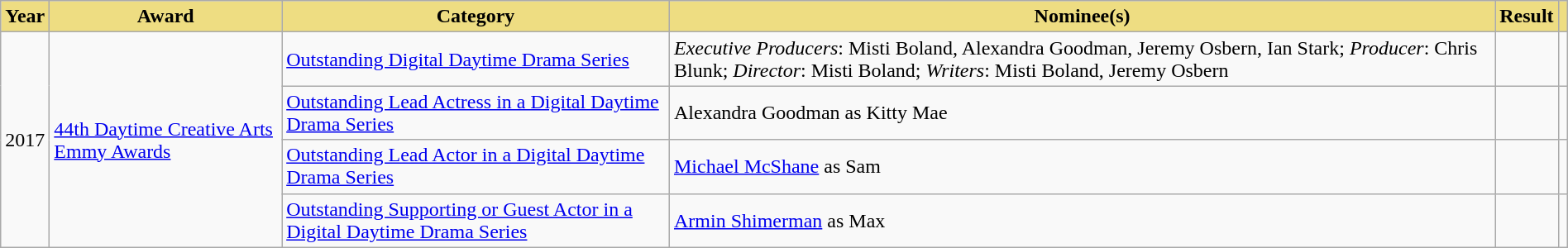<table class=wikitable  style="width:100%">
<tr>
<th style="background:#eedd82;">Year</th>
<th style="background:#eedd82;">Award</th>
<th style="background:#eedd82;">Category</th>
<th style="background:#eedd82;">Nominee(s)</th>
<th style="background:#eedd82;">Result</th>
<th style="background:#eedd82;"></th>
</tr>
<tr>
<td rowspan="4" align="center">2017</td>
<td rowspan="4" align="left"><a href='#'>44th Daytime Creative Arts Emmy Awards</a></td>
<td><a href='#'>Outstanding Digital Daytime Drama Series</a></td>
<td><em>Executive Producers</em>: Misti Boland, Alexandra Goodman, Jeremy Osbern, Ian Stark; <em>Producer</em>: Chris Blunk; <em>Director</em>: Misti Boland; <em>Writers</em>: Misti Boland, Jeremy Osbern</td>
<td></td>
<td align=center></td>
</tr>
<tr>
<td><a href='#'>Outstanding Lead Actress in a Digital Daytime Drama Series</a></td>
<td>Alexandra Goodman as Kitty Mae</td>
<td></td>
<td align=center></td>
</tr>
<tr>
<td><a href='#'>Outstanding Lead Actor in a Digital Daytime Drama Series</a></td>
<td><a href='#'>Michael McShane</a> as Sam</td>
<td></td>
<td align=center></td>
</tr>
<tr>
<td><a href='#'>Outstanding Supporting or Guest Actor in a Digital Daytime Drama Series</a></td>
<td><a href='#'>Armin Shimerman</a> as Max</td>
<td></td>
<td align=center></td>
</tr>
</table>
